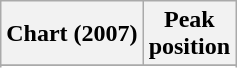<table class="wikitable sortable">
<tr>
<th align="left">Chart (2007)</th>
<th align="left">Peak<br>position</th>
</tr>
<tr>
</tr>
<tr>
</tr>
<tr>
</tr>
</table>
